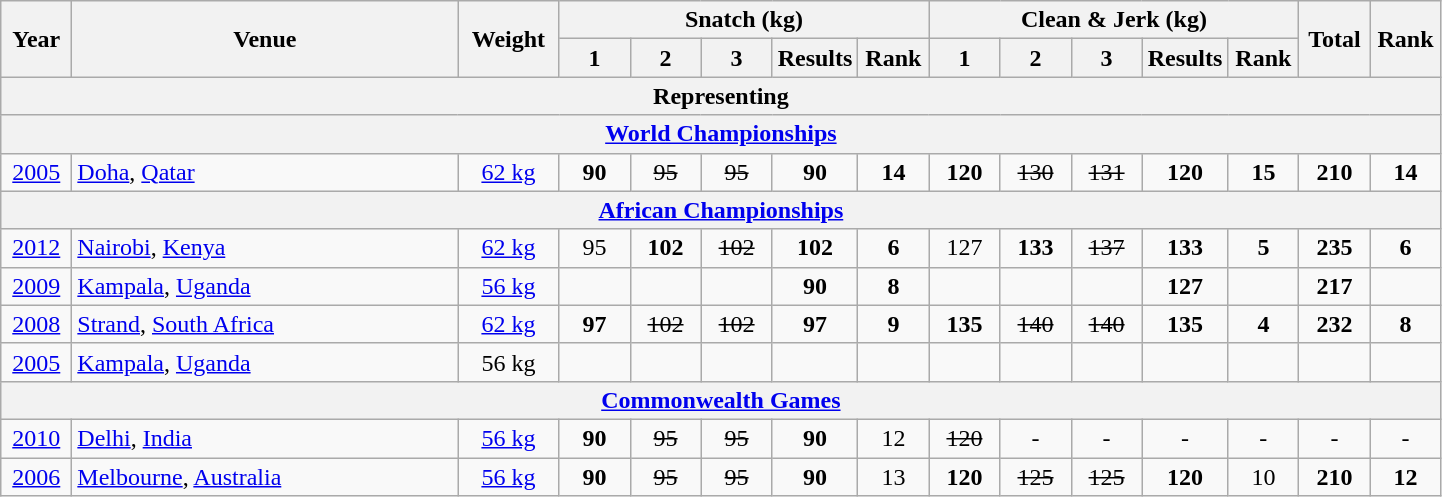<table class = "wikitable" style="text-align:center;">
<tr>
<th rowspan="2" width=40>Year</th>
<th rowspan="2" width=250>Venue</th>
<th rowspan="2" width=60>Weight</th>
<th colspan="5">Snatch (kg)</th>
<th colspan="5">Clean & Jerk (kg)</th>
<th rowspan="2" width=40>Total</th>
<th rowspan="2" width=40>Rank</th>
</tr>
<tr>
<th width=40>1</th>
<th width=40>2</th>
<th width=40>3</th>
<th width=40>Results</th>
<th width=40>Rank</th>
<th width=40>1</th>
<th width=40>2</th>
<th width=40>3</th>
<th width=40>Results</th>
<th width=40>Rank</th>
</tr>
<tr>
<th colspan=15>Representing </th>
</tr>
<tr>
<th colspan="15"><a href='#'>World Championships</a></th>
</tr>
<tr>
<td><a href='#'>2005</a></td>
<td align=left> <a href='#'>Doha</a>, <a href='#'>Qatar</a></td>
<td><a href='#'>62 kg</a></td>
<td><strong>90</strong></td>
<td><s>95</s></td>
<td><s>95</s></td>
<td><strong>90</strong></td>
<td><strong>14</strong></td>
<td><strong>120</strong></td>
<td><s>130</s></td>
<td><s>131</s></td>
<td><strong>120</strong></td>
<td><strong>15</strong></td>
<td><strong>210</strong></td>
<td><strong>14</strong></td>
</tr>
<tr>
<th colspan="15"><a href='#'>African Championships</a></th>
</tr>
<tr>
<td><a href='#'>2012</a></td>
<td align=left> <a href='#'>Nairobi</a>, <a href='#'>Kenya</a></td>
<td><a href='#'>62 kg</a></td>
<td>95</td>
<td><strong>102</strong></td>
<td><s>102</s></td>
<td><strong>102</strong></td>
<td><strong>6</strong></td>
<td>127</td>
<td><strong>133</strong></td>
<td><s>137</s></td>
<td><strong>133</strong></td>
<td><strong>5</strong></td>
<td><strong>235</strong></td>
<td><strong>6</strong></td>
</tr>
<tr>
<td><a href='#'>2009</a></td>
<td align=left> <a href='#'>Kampala</a>, <a href='#'>Uganda</a></td>
<td><a href='#'>56 kg</a></td>
<td></td>
<td></td>
<td></td>
<td><strong>90</strong></td>
<td><strong>8</strong></td>
<td></td>
<td></td>
<td></td>
<td><strong>127</strong></td>
<td><strong></strong></td>
<td><strong>217</strong></td>
<td><strong></strong></td>
</tr>
<tr>
<td><a href='#'>2008</a></td>
<td align=left> <a href='#'>Strand</a>, <a href='#'>South Africa</a></td>
<td><a href='#'>62 kg</a></td>
<td><strong>97</strong></td>
<td><s>102</s></td>
<td><s>102</s></td>
<td><strong>97</strong></td>
<td><strong>9</strong></td>
<td><strong>135</strong></td>
<td><s>140</s></td>
<td><s>140</s></td>
<td><strong>135</strong></td>
<td><strong>4</strong></td>
<td><strong>232</strong></td>
<td><strong>8</strong></td>
</tr>
<tr>
<td><a href='#'>2005</a></td>
<td align=left> <a href='#'>Kampala</a>, <a href='#'>Uganda</a></td>
<td>56 kg</td>
<td></td>
<td></td>
<td></td>
<td></td>
<td></td>
<td></td>
<td></td>
<td></td>
<td></td>
<td></td>
<td></td>
<td><strong></strong></td>
</tr>
<tr>
<th colspan="15"><a href='#'>Commonwealth Games</a></th>
</tr>
<tr>
<td><a href='#'>2010</a></td>
<td align=left> <a href='#'>Delhi</a>, <a href='#'>India</a></td>
<td><a href='#'>56 kg</a></td>
<td><strong>90</strong></td>
<td><s>95</s></td>
<td><s>95</s></td>
<td><strong>90</strong></td>
<td>12</td>
<td><s>120</s></td>
<td>-</td>
<td>-</td>
<td>-</td>
<td>-</td>
<td>-</td>
<td>-</td>
</tr>
<tr>
<td><a href='#'>2006</a></td>
<td align=left> <a href='#'>Melbourne</a>, <a href='#'>Australia</a></td>
<td><a href='#'>56 kg</a></td>
<td><strong>90</strong></td>
<td><s>95</s></td>
<td><s>95</s></td>
<td><strong>90</strong></td>
<td>13</td>
<td><strong>120</strong></td>
<td><s>125</s></td>
<td><s>125</s></td>
<td><strong>120</strong></td>
<td>10</td>
<td><strong>210</strong></td>
<td><strong>12</strong></td>
</tr>
</table>
